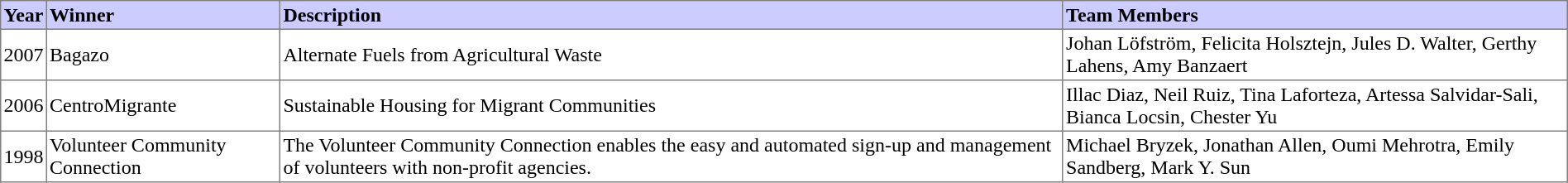<table border=1 cellpadding=2 style="border-collapse: collapse;">
<tr bgcolor="#ccccff">
<td><strong>Year</strong></td>
<td><strong>Winner</strong></td>
<td><strong>Description</strong></td>
<td><strong>Team Members</strong></td>
</tr>
<tr>
<td>2007</td>
<td>Bagazo</td>
<td>Alternate Fuels from Agricultural Waste</td>
<td>Johan Löfström, Felicita Holsztejn, Jules D. Walter, Gerthy Lahens, Amy Banzaert</td>
</tr>
<tr>
<td>2006</td>
<td>CentroMigrante</td>
<td>Sustainable Housing for Migrant Communities</td>
<td>Illac Diaz, Neil Ruiz, Tina Laforteza, Artessa Salvidar-Sali, Bianca Locsin, Chester Yu</td>
</tr>
<tr>
<td>1998</td>
<td>Volunteer Community Connection</td>
<td>The Volunteer Community Connection enables the easy and automated sign-up and management of volunteers with non-profit agencies.</td>
<td>Michael Bryzek, Jonathan Allen, Oumi Mehrotra, Emily Sandberg, Mark Y. Sun</td>
</tr>
</table>
